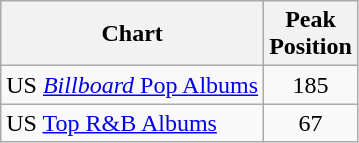<table class="wikitable sortable" style="text-align:center;">
<tr>
<th>Chart</th>
<th>Peak<br>Position</th>
</tr>
<tr>
<td align="left">US <a href='#'><em>Billboard</em> Pop Albums</a></td>
<td>185</td>
</tr>
<tr>
<td align="left">US <a href='#'>Top R&B Albums</a></td>
<td>67</td>
</tr>
</table>
